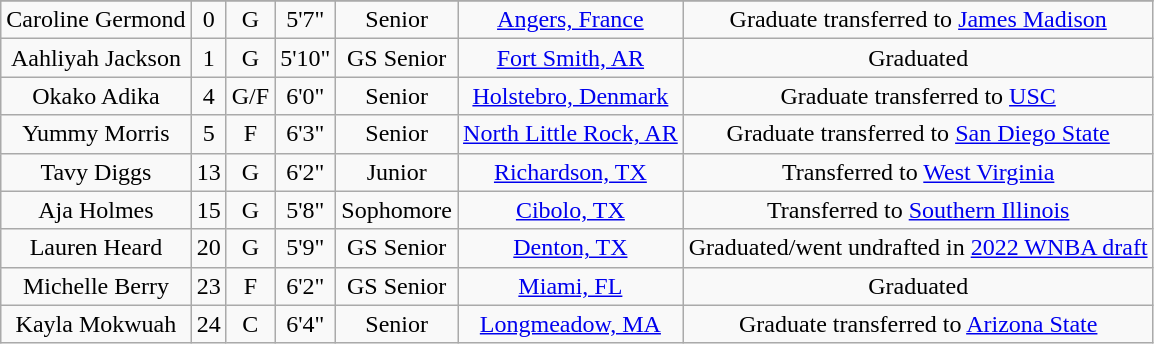<table class="wikitable sortable" style="text-align: center">
<tr align=center>
</tr>
<tr>
<td>Caroline Germond</td>
<td>0</td>
<td>G</td>
<td>5'7"</td>
<td>Senior</td>
<td><a href='#'>Angers, France</a></td>
<td>Graduate transferred to <a href='#'>James Madison</a></td>
</tr>
<tr>
<td>Aahliyah Jackson</td>
<td>1</td>
<td>G</td>
<td>5'10"</td>
<td>GS Senior</td>
<td><a href='#'>Fort Smith, AR</a></td>
<td>Graduated</td>
</tr>
<tr>
<td>Okako Adika</td>
<td>4</td>
<td>G/F</td>
<td>6'0"</td>
<td>Senior</td>
<td><a href='#'>Holstebro, Denmark</a></td>
<td>Graduate transferred to <a href='#'>USC</a></td>
</tr>
<tr>
<td>Yummy Morris</td>
<td>5</td>
<td>F</td>
<td>6'3"</td>
<td>Senior</td>
<td><a href='#'>North Little Rock, AR</a></td>
<td>Graduate transferred to <a href='#'>San Diego State</a></td>
</tr>
<tr>
<td>Tavy Diggs</td>
<td>13</td>
<td>G</td>
<td>6'2"</td>
<td>Junior</td>
<td><a href='#'>Richardson, TX</a></td>
<td>Transferred to <a href='#'>West Virginia</a></td>
</tr>
<tr>
<td>Aja Holmes</td>
<td>15</td>
<td>G</td>
<td>5'8"</td>
<td>Sophomore</td>
<td><a href='#'>Cibolo, TX</a></td>
<td>Transferred to <a href='#'>Southern Illinois</a></td>
</tr>
<tr>
<td>Lauren Heard</td>
<td>20</td>
<td>G</td>
<td>5'9"</td>
<td>GS Senior</td>
<td><a href='#'>Denton, TX</a></td>
<td>Graduated/went undrafted in <a href='#'>2022 WNBA draft</a></td>
</tr>
<tr>
<td>Michelle Berry</td>
<td>23</td>
<td>F</td>
<td>6'2"</td>
<td>GS Senior</td>
<td><a href='#'>Miami, FL</a></td>
<td>Graduated</td>
</tr>
<tr>
<td>Kayla Mokwuah</td>
<td>24</td>
<td>C</td>
<td>6'4"</td>
<td>Senior</td>
<td><a href='#'>Longmeadow, MA</a></td>
<td>Graduate transferred to <a href='#'>Arizona State</a></td>
</tr>
</table>
